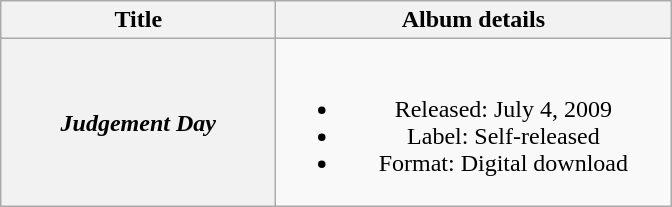<table class="wikitable plainrowheaders" style="text-align:center;">
<tr>
<th scope="col" style="width:11em;">Title</th>
<th scope="col" style="width:16em;">Album details</th>
</tr>
<tr>
<th scope="row"><em>Judgement Day</em></th>
<td><br><ul><li>Released: July 4, 2009</li><li>Label: Self-released</li><li>Format: Digital download</li></ul></td>
</tr>
</table>
